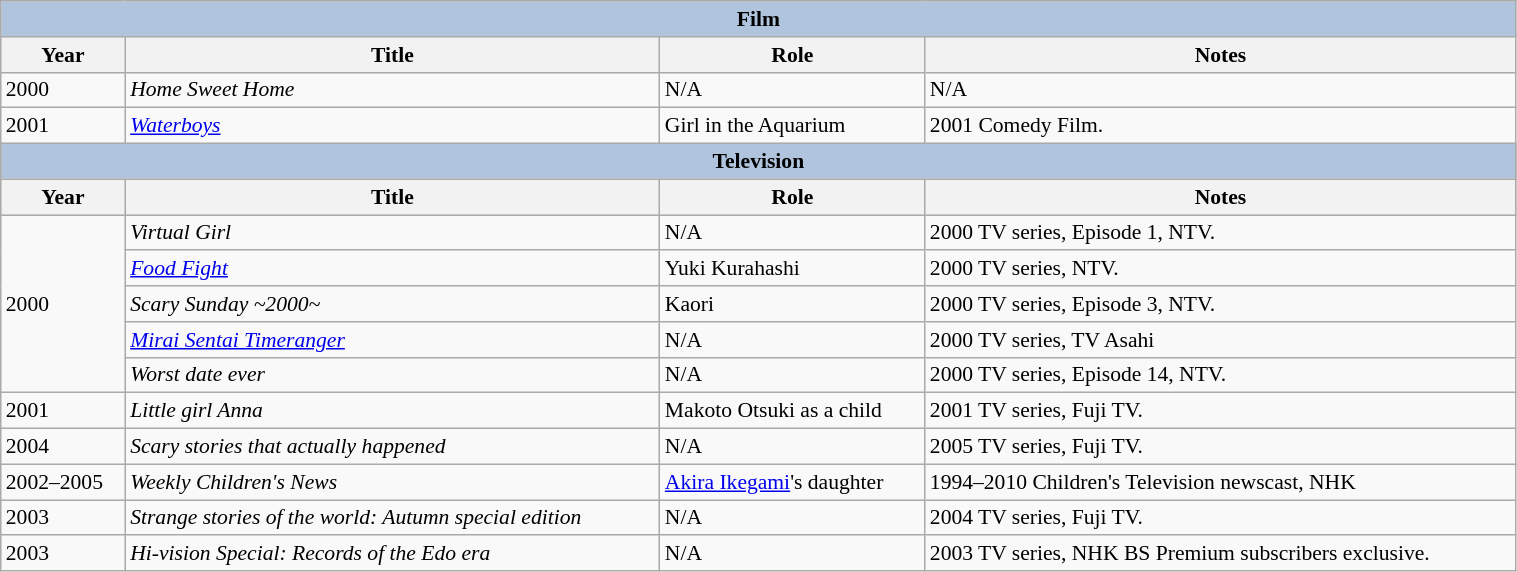<table class="wikitable" style="font-size:90%;" width="80%">
<tr>
<th colspan="4" style="background: LightSteelBlue;">Film</th>
</tr>
<tr>
<th scope="col">Year</th>
<th scope="col">Title</th>
<th scope="col">Role</th>
<th scope="col" class="unsortable">Notes</th>
</tr>
<tr>
<td>2000</td>
<td scope="row"><em>Home Sweet Home</em></td>
<td>N/A</td>
<td>N/A</td>
</tr>
<tr>
<td>2001</td>
<td scope="row"><em><a href='#'>Waterboys</a></em></td>
<td>Girl in the Aquarium</td>
<td>2001 Comedy Film.</td>
</tr>
<tr bgcolor="#CCCCCC" align="center">
<th colspan="4" style="background: LightSteelBlue;">Television</th>
</tr>
<tr bgcolor="#CCCCCC" align="center">
<th scope="col">Year</th>
<th scope="col">Title</th>
<th scope="col">Role</th>
<th scope="col" class="unsortable">Notes</th>
</tr>
<tr>
<td rowspan="5">2000</td>
<td><em>Virtual Girl</em></td>
<td>N/A</td>
<td>2000 TV series, Episode 1, NTV.</td>
</tr>
<tr>
<td><em><a href='#'>Food Fight</a></em></td>
<td>Yuki Kurahashi</td>
<td>2000 TV series, NTV.</td>
</tr>
<tr>
<td><em>Scary Sunday ~2000~</em></td>
<td>Kaori</td>
<td>2000 TV series, Episode 3, NTV.</td>
</tr>
<tr>
<td><em><a href='#'>Mirai Sentai Timeranger</a></em></td>
<td>N/A</td>
<td>2000 TV series, TV Asahi</td>
</tr>
<tr>
<td><em>Worst date ever</em></td>
<td>N/A</td>
<td>2000 TV series, Episode 14, NTV.</td>
</tr>
<tr>
<td>2001</td>
<td><em>Little girl Anna</em></td>
<td>Makoto Otsuki as a child</td>
<td>2001 TV series, Fuji TV.</td>
</tr>
<tr>
<td>2004</td>
<td><em>Scary stories that actually happened</em></td>
<td>N/A</td>
<td>2005 TV series, Fuji TV.</td>
</tr>
<tr>
<td>2002–2005</td>
<td><em>Weekly Children's News</em></td>
<td><a href='#'>Akira Ikegami</a>'s daughter</td>
<td>1994–2010 Children's Television newscast, NHK</td>
</tr>
<tr>
<td>2003</td>
<td><em>Strange stories of the world: Autumn special edition</em></td>
<td>N/A</td>
<td>2004 TV series, Fuji TV.</td>
</tr>
<tr>
<td>2003</td>
<td><em>Hi-vision Special: Records of the Edo era</em></td>
<td>N/A</td>
<td>2003 TV series, NHK BS Premium subscribers exclusive.</td>
</tr>
</table>
